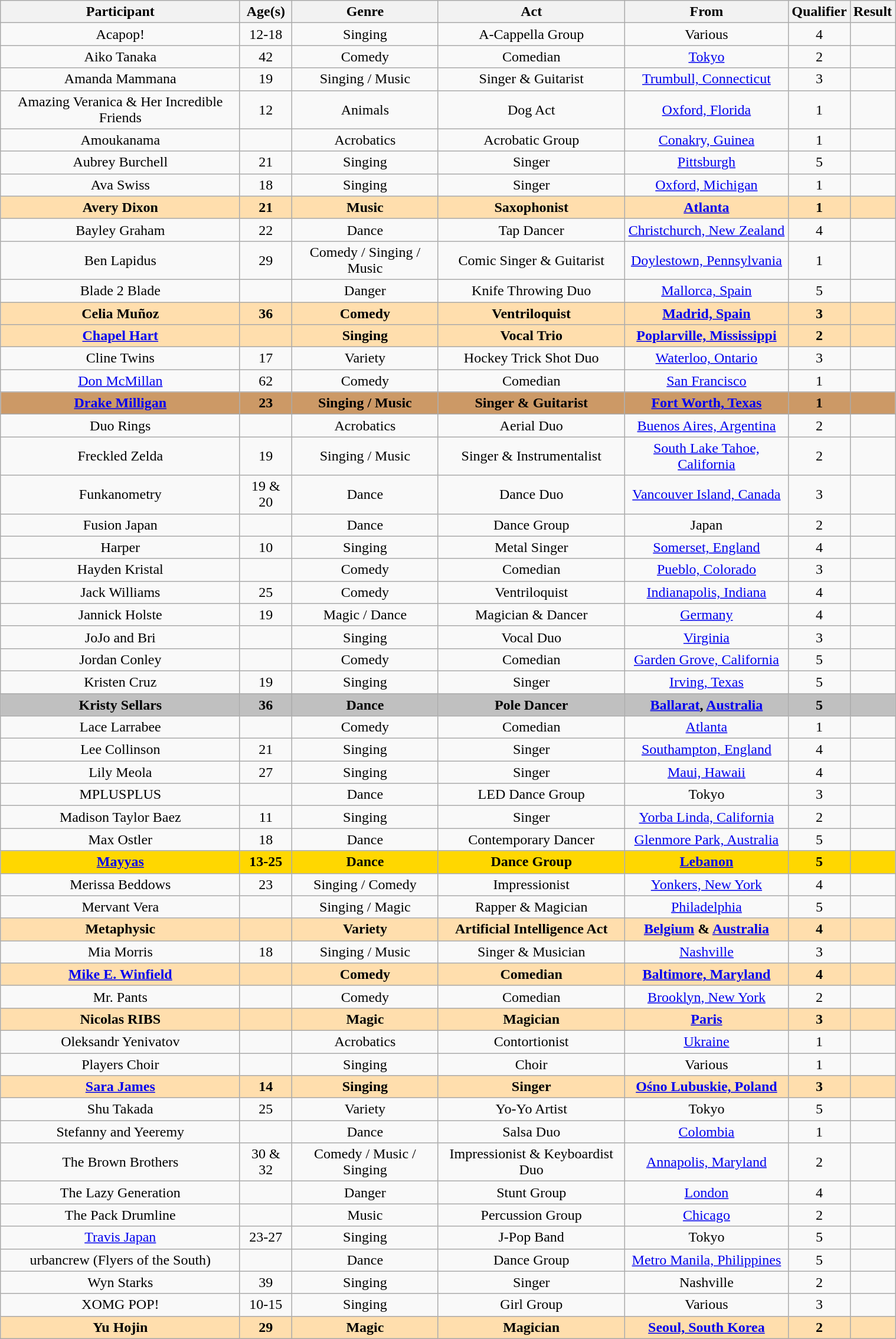<table class="wikitable sortable" style="margin-left: auto; margin-right: auto; border: none; width:80%; text-align:center;">
<tr valign="top">
<th>Participant</th>
<th class="unsortable">Age(s)</th>
<th>Genre</th>
<th class="unsortable">Act</th>
<th>From</th>
<th>Qualifier</th>
<th>Result</th>
</tr>
<tr>
<td>Acapop!</td>
<td>12-18</td>
<td>Singing</td>
<td>A-Cappella Group</td>
<td>Various</td>
<td>4</td>
<td></td>
</tr>
<tr>
<td>Aiko Tanaka</td>
<td>42</td>
<td>Comedy</td>
<td>Comedian</td>
<td><a href='#'>Tokyo</a></td>
<td>2</td>
<td></td>
</tr>
<tr>
<td>Amanda Mammana</td>
<td>19</td>
<td>Singing / Music</td>
<td>Singer & Guitarist</td>
<td><a href='#'>Trumbull, Connecticut</a></td>
<td>3</td>
<td></td>
</tr>
<tr>
<td>Amazing Veranica & Her Incredible Friends</td>
<td>12</td>
<td>Animals</td>
<td>Dog Act</td>
<td><a href='#'>Oxford, Florida</a></td>
<td>1</td>
<td></td>
</tr>
<tr>
<td>Amoukanama</td>
<td></td>
<td>Acrobatics</td>
<td>Acrobatic Group</td>
<td><a href='#'>Conakry, Guinea</a></td>
<td>1</td>
<td></td>
</tr>
<tr>
<td>Aubrey Burchell</td>
<td>21</td>
<td>Singing</td>
<td>Singer</td>
<td><a href='#'>Pittsburgh</a></td>
<td>5</td>
<td></td>
</tr>
<tr>
<td>Ava Swiss</td>
<td>18</td>
<td>Singing</td>
<td>Singer</td>
<td><a href='#'>Oxford, Michigan</a></td>
<td>1</td>
<td></td>
</tr>
<tr style="background:NavajoWhite">
<td><strong>Avery Dixon</strong> </td>
<td><strong>21</strong></td>
<td><strong>Music</strong></td>
<td><strong>Saxophonist</strong></td>
<td><strong><a href='#'>Atlanta</a></strong></td>
<td><strong>1</strong></td>
<td><strong></strong></td>
</tr>
<tr>
<td>Bayley Graham</td>
<td>22</td>
<td>Dance</td>
<td>Tap Dancer</td>
<td><a href='#'>Christchurch, New Zealand</a></td>
<td>4</td>
<td></td>
</tr>
<tr>
<td>Ben Lapidus</td>
<td>29</td>
<td>Comedy / Singing / Music</td>
<td>Comic Singer & Guitarist</td>
<td><a href='#'>Doylestown, Pennsylvania</a></td>
<td>1</td>
<td></td>
</tr>
<tr>
<td>Blade 2 Blade</td>
<td></td>
<td>Danger</td>
<td>Knife Throwing Duo</td>
<td><a href='#'>Mallorca, Spain</a></td>
<td>5</td>
<td></td>
</tr>
<tr style="background:NavajoWhite">
<td><strong>Celia Muñoz</strong> </td>
<td><strong>36</strong></td>
<td><strong>Comedy</strong></td>
<td><strong>Ventriloquist</strong></td>
<td><strong><a href='#'>Madrid, Spain</a></strong></td>
<td><strong>3</strong></td>
<td><strong></strong></td>
</tr>
<tr style="background:NavajoWhite">
<td><strong><a href='#'>Chapel Hart</a></strong> </td>
<td></td>
<td><strong>Singing</strong></td>
<td><strong>Vocal Trio</strong></td>
<td><strong><a href='#'>Poplarville, Mississippi</a></strong></td>
<td><strong>2</strong></td>
<td><strong></strong></td>
</tr>
<tr>
<td>Cline Twins</td>
<td>17</td>
<td>Variety</td>
<td>Hockey Trick Shot Duo</td>
<td><a href='#'>Waterloo, Ontario</a></td>
<td>3</td>
<td></td>
</tr>
<tr>
<td><a href='#'>Don McMillan</a></td>
<td>62</td>
<td>Comedy</td>
<td>Comedian</td>
<td><a href='#'>San Francisco</a></td>
<td>1</td>
<td></td>
</tr>
<tr style="background:#c96">
<td><strong><a href='#'>Drake Milligan</a></strong></td>
<td><strong>23</strong></td>
<td><strong>Singing / Music</strong></td>
<td><strong>Singer & Guitarist</strong></td>
<td><strong><a href='#'>Fort Worth, Texas</a></strong></td>
<td><strong>1</strong></td>
<td><strong></strong></td>
</tr>
<tr>
<td>Duo Rings</td>
<td></td>
<td>Acrobatics</td>
<td>Aerial Duo</td>
<td><a href='#'>Buenos Aires, Argentina</a></td>
<td>2</td>
<td></td>
</tr>
<tr>
<td>Freckled Zelda</td>
<td>19</td>
<td>Singing / Music</td>
<td>Singer & Instrumentalist</td>
<td><a href='#'>South Lake Tahoe, California</a></td>
<td>2</td>
<td></td>
</tr>
<tr>
<td>Funkanometry</td>
<td>19 & 20</td>
<td>Dance</td>
<td>Dance Duo</td>
<td><a href='#'>Vancouver Island, Canada</a></td>
<td>3</td>
<td></td>
</tr>
<tr>
<td>Fusion Japan</td>
<td></td>
<td>Dance</td>
<td>Dance Group</td>
<td>Japan</td>
<td>2</td>
<td></td>
</tr>
<tr>
<td>Harper</td>
<td>10</td>
<td>Singing</td>
<td>Metal Singer</td>
<td><a href='#'>Somerset, England</a></td>
<td>4</td>
<td></td>
</tr>
<tr>
<td>Hayden Kristal</td>
<td></td>
<td>Comedy</td>
<td>Comedian</td>
<td><a href='#'>Pueblo, Colorado</a></td>
<td>3</td>
<td></td>
</tr>
<tr>
<td>Jack Williams</td>
<td>25</td>
<td>Comedy</td>
<td>Ventriloquist</td>
<td><a href='#'>Indianapolis, Indiana</a></td>
<td>4</td>
<td></td>
</tr>
<tr>
<td>Jannick Holste</td>
<td>19</td>
<td>Magic / Dance</td>
<td>Magician & Dancer</td>
<td><a href='#'>Germany</a></td>
<td>4</td>
<td></td>
</tr>
<tr>
<td>JoJo and Bri</td>
<td></td>
<td>Singing</td>
<td>Vocal Duo</td>
<td><a href='#'>Virginia</a></td>
<td>3</td>
<td></td>
</tr>
<tr>
<td>Jordan Conley </td>
<td></td>
<td>Comedy</td>
<td>Comedian</td>
<td><a href='#'>Garden Grove, California</a></td>
<td>5</td>
<td></td>
</tr>
<tr>
<td>Kristen Cruz</td>
<td>19</td>
<td>Singing</td>
<td>Singer</td>
<td><a href='#'>Irving, Texas</a></td>
<td>5</td>
<td></td>
</tr>
<tr style="background:silver">
<td><strong>Kristy Sellars</strong></td>
<td><strong>36</strong></td>
<td><strong>Dance</strong></td>
<td><strong>Pole Dancer</strong></td>
<td><strong><a href='#'>Ballarat</a>, <a href='#'>Australia</a></strong></td>
<td><strong>5</strong></td>
<td><strong></strong></td>
</tr>
<tr>
<td>Lace Larrabee</td>
<td></td>
<td>Comedy</td>
<td>Comedian</td>
<td><a href='#'>Atlanta</a></td>
<td>1</td>
<td></td>
</tr>
<tr>
<td>Lee Collinson</td>
<td>21</td>
<td>Singing</td>
<td>Singer</td>
<td><a href='#'>Southampton, England</a></td>
<td>4</td>
<td></td>
</tr>
<tr>
<td>Lily Meola </td>
<td>27</td>
<td>Singing</td>
<td>Singer</td>
<td><a href='#'>Maui, Hawaii</a></td>
<td>4</td>
<td></td>
</tr>
<tr>
<td>MPLUSPLUS</td>
<td></td>
<td>Dance</td>
<td>LED Dance Group</td>
<td>Tokyo</td>
<td>3</td>
<td></td>
</tr>
<tr>
<td>Madison Taylor Baez </td>
<td>11</td>
<td>Singing</td>
<td>Singer</td>
<td><a href='#'>Yorba Linda, California</a></td>
<td>2</td>
<td></td>
</tr>
<tr>
<td>Max Ostler</td>
<td>18</td>
<td>Dance</td>
<td>Contemporary Dancer</td>
<td><a href='#'>Glenmore Park, Australia</a></td>
<td>5</td>
<td></td>
</tr>
<tr style="background:gold">
<td><strong><a href='#'>Mayyas</a></strong> </td>
<td><strong>13-25</strong></td>
<td><strong>Dance</strong></td>
<td><strong>Dance Group</strong></td>
<td><strong><a href='#'>Lebanon</a></strong></td>
<td><strong>5</strong></td>
<td><strong></strong></td>
</tr>
<tr>
<td>Merissa Beddows</td>
<td>23</td>
<td>Singing / Comedy</td>
<td>Impressionist</td>
<td><a href='#'>Yonkers, New York</a></td>
<td>4</td>
<td></td>
</tr>
<tr>
<td>Mervant Vera</td>
<td></td>
<td>Singing / Magic</td>
<td>Rapper & Magician</td>
<td><a href='#'>Philadelphia</a></td>
<td>5</td>
<td></td>
</tr>
<tr style="background:NavajoWhite">
<td><strong>Metaphysic</strong></td>
<td></td>
<td><strong>Variety</strong></td>
<td><strong>Artificial Intelligence Act</strong></td>
<td><strong><a href='#'>Belgium</a> & <a href='#'>Australia</a></strong></td>
<td><strong>4</strong></td>
<td><strong></strong></td>
</tr>
<tr>
<td>Mia Morris</td>
<td>18</td>
<td>Singing / Music</td>
<td>Singer & Musician</td>
<td><a href='#'>Nashville</a></td>
<td>3</td>
<td></td>
</tr>
<tr style="background:NavajoWhite">
<td><strong><a href='#'>Mike E. Winfield</a></strong></td>
<td></td>
<td><strong>Comedy</strong></td>
<td><strong>Comedian</strong></td>
<td><strong><a href='#'>Baltimore, Maryland</a></strong></td>
<td><strong>4</strong></td>
<td><strong></strong></td>
</tr>
<tr>
<td>Mr. Pants</td>
<td></td>
<td>Comedy</td>
<td>Comedian</td>
<td><a href='#'>Brooklyn, New York</a></td>
<td>2</td>
<td></td>
</tr>
<tr style="background:NavajoWhite">
<td><strong>Nicolas RIBS</strong></td>
<td></td>
<td><strong>Magic</strong></td>
<td><strong>Magician</strong></td>
<td><strong><a href='#'>Paris</a></strong></td>
<td><strong>3</strong></td>
<td><strong></strong></td>
</tr>
<tr>
<td>Oleksandr Yenivatov</td>
<td></td>
<td>Acrobatics</td>
<td>Contortionist</td>
<td><a href='#'>Ukraine</a></td>
<td>1</td>
<td></td>
</tr>
<tr>
<td>Players Choir</td>
<td></td>
<td>Singing</td>
<td>Choir</td>
<td>Various</td>
<td>1</td>
<td></td>
</tr>
<tr style="background:NavajoWhite">
<td><strong><a href='#'>Sara James</a></strong> </td>
<td><strong>14</strong></td>
<td><strong>Singing</strong></td>
<td><strong>Singer</strong></td>
<td><strong><a href='#'>Ośno Lubuskie, Poland</a></strong></td>
<td><strong>3</strong></td>
<td><strong></strong></td>
</tr>
<tr>
<td>Shu Takada</td>
<td>25</td>
<td>Variety</td>
<td>Yo-Yo Artist</td>
<td>Tokyo</td>
<td>5</td>
<td></td>
</tr>
<tr>
<td>Stefanny and Yeeremy</td>
<td></td>
<td>Dance</td>
<td>Salsa Duo</td>
<td><a href='#'>Colombia</a></td>
<td>1</td>
<td></td>
</tr>
<tr>
<td>The Brown Brothers</td>
<td>30 & 32</td>
<td>Comedy / Music / Singing</td>
<td>Impressionist  & Keyboardist Duo</td>
<td><a href='#'>Annapolis, Maryland</a></td>
<td>2</td>
<td></td>
</tr>
<tr>
<td>The Lazy Generation</td>
<td></td>
<td>Danger</td>
<td>Stunt Group</td>
<td><a href='#'>London</a></td>
<td>4</td>
<td></td>
</tr>
<tr>
<td>The Pack Drumline</td>
<td></td>
<td>Music</td>
<td>Percussion Group</td>
<td><a href='#'>Chicago</a></td>
<td>2</td>
<td></td>
</tr>
<tr>
<td><a href='#'>Travis Japan</a></td>
<td>23-27</td>
<td>Singing</td>
<td>J-Pop Band</td>
<td>Tokyo</td>
<td>5</td>
<td></td>
</tr>
<tr>
<td>urbancrew (Flyers of the South)</td>
<td></td>
<td>Dance</td>
<td>Dance Group</td>
<td><a href='#'>Metro Manila, Philippines</a></td>
<td>5</td>
<td></td>
</tr>
<tr>
<td>Wyn Starks</td>
<td>39</td>
<td>Singing</td>
<td>Singer</td>
<td>Nashville</td>
<td>2</td>
<td></td>
</tr>
<tr>
<td>XOMG POP!</td>
<td>10-15</td>
<td>Singing</td>
<td>Girl Group</td>
<td>Various</td>
<td>3</td>
<td></td>
</tr>
<tr style="background:NavajoWhite">
<td><strong>Yu Hojin</strong></td>
<td><strong>29</strong></td>
<td><strong>Magic</strong></td>
<td><strong>Magician</strong></td>
<td><strong><a href='#'>Seoul, South Korea</a></strong></td>
<td><strong>2</strong></td>
<td><strong></strong></td>
</tr>
</table>
